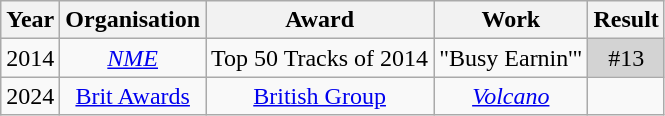<table class="wikitable" style="text-align:center;">
<tr>
<th>Year</th>
<th>Organisation</th>
<th>Award</th>
<th>Work</th>
<th>Result</th>
</tr>
<tr>
<td>2014</td>
<td><em><a href='#'>NME</a></em></td>
<td>Top 50 Tracks of 2014</td>
<td>"Busy Earnin'"</td>
<td style="background:lightgrey">#13</td>
</tr>
<tr>
<td>2024</td>
<td><a href='#'>Brit Awards</a></td>
<td><a href='#'>British Group</a></td>
<td><em><a href='#'>Volcano</a></em></td>
<td></td>
</tr>
</table>
